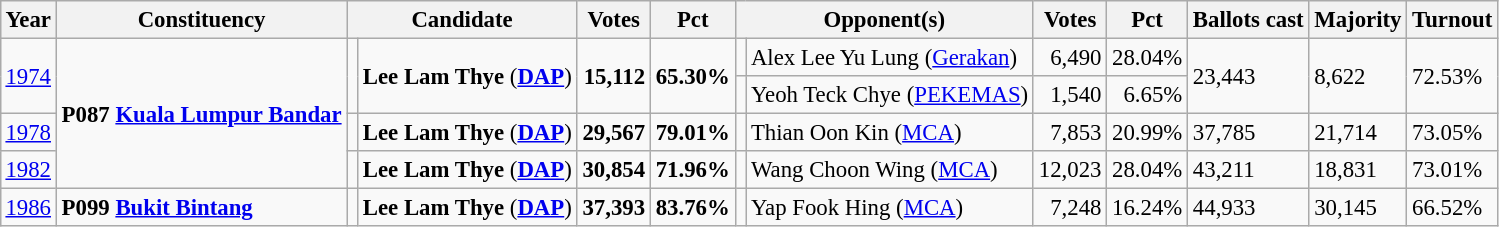<table class="wikitable" style="margin:0.5em ; font-size:95%">
<tr>
<th>Year</th>
<th>Constituency</th>
<th colspan=2>Candidate</th>
<th>Votes</th>
<th>Pct</th>
<th colspan=2>Opponent(s)</th>
<th>Votes</th>
<th>Pct</th>
<th>Ballots cast</th>
<th>Majority</th>
<th>Turnout</th>
</tr>
<tr>
<td rowspan=2><a href='#'>1974</a></td>
<td rowspan=4><strong>P087 <a href='#'>Kuala Lumpur Bandar</a></strong></td>
<td rowspan=2 ></td>
<td rowspan=2><strong>Lee Lam Thye</strong> (<a href='#'><strong>DAP</strong></a>)</td>
<td rowspan=2 align="right"><strong>15,112</strong></td>
<td rowspan=2><strong>65.30%</strong></td>
<td></td>
<td>Alex Lee Yu Lung (<a href='#'>Gerakan</a>)</td>
<td align="right">6,490</td>
<td>28.04%</td>
<td rowspan=2>23,443</td>
<td rowspan=2>8,622</td>
<td rowspan=2>72.53%</td>
</tr>
<tr>
<td></td>
<td>Yeoh Teck Chye (<a href='#'>PEKEMAS</a>)</td>
<td align="right">1,540</td>
<td align="right">6.65%</td>
</tr>
<tr>
<td><a href='#'>1978</a></td>
<td></td>
<td><strong>Lee Lam Thye</strong> (<a href='#'><strong>DAP</strong></a>)</td>
<td align="right"><strong>29,567</strong></td>
<td><strong>79.01%</strong></td>
<td></td>
<td>Thian Oon Kin (<a href='#'>MCA</a>)</td>
<td align="right">7,853</td>
<td>20.99%</td>
<td>37,785</td>
<td>21,714</td>
<td>73.05%</td>
</tr>
<tr>
<td><a href='#'>1982</a></td>
<td></td>
<td><strong>Lee Lam Thye</strong> (<a href='#'><strong>DAP</strong></a>)</td>
<td align="right"><strong>30,854</strong></td>
<td><strong>71.96%</strong></td>
<td></td>
<td>Wang Choon Wing (<a href='#'>MCA</a>)</td>
<td align="right">12,023</td>
<td>28.04%</td>
<td>43,211</td>
<td>18,831</td>
<td>73.01%</td>
</tr>
<tr>
<td><a href='#'>1986</a></td>
<td><strong>P099 <a href='#'>Bukit Bintang</a></strong></td>
<td></td>
<td><strong>Lee Lam Thye</strong> (<a href='#'><strong>DAP</strong></a>)</td>
<td align="right"><strong>37,393</strong></td>
<td><strong>83.76%</strong></td>
<td></td>
<td>Yap Fook Hing (<a href='#'>MCA</a>)</td>
<td align="right">7,248</td>
<td>16.24%</td>
<td>44,933</td>
<td>30,145</td>
<td>66.52%</td>
</tr>
</table>
